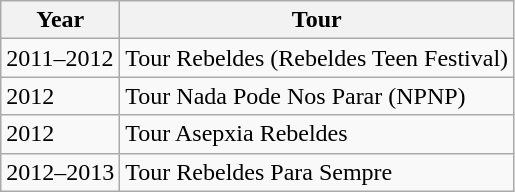<table class="wikitable">
<tr>
<th>Year</th>
<th>Tour</th>
</tr>
<tr>
<td>2011–2012</td>
<td>Tour Rebeldes (Rebeldes Teen Festival)</td>
</tr>
<tr>
<td>2012</td>
<td>Tour Nada Pode Nos Parar (NPNP)</td>
</tr>
<tr>
<td>2012</td>
<td>Tour Asepxia Rebeldes</td>
</tr>
<tr>
<td>2012–2013</td>
<td>Tour Rebeldes Para Sempre</td>
</tr>
</table>
